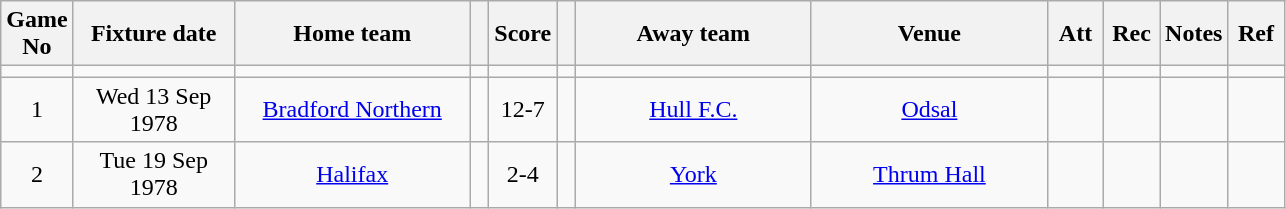<table class="wikitable" style="text-align:center;">
<tr>
<th width=20 abbr="No">Game No</th>
<th width=100 abbr="Date">Fixture date</th>
<th width=150 abbr="Home team">Home team</th>
<th width=5 abbr="space"></th>
<th width=20 abbr="Score">Score</th>
<th width=5 abbr="space"></th>
<th width=150 abbr="Away team">Away team</th>
<th width=150 abbr="Venue">Venue</th>
<th width=30 abbr="Att">Att</th>
<th width=30 abbr="Rec">Rec</th>
<th width=20 abbr="Notes">Notes</th>
<th width=30 abbr="Ref">Ref</th>
</tr>
<tr>
<td></td>
<td></td>
<td></td>
<td></td>
<td></td>
<td></td>
<td></td>
<td></td>
<td></td>
<td></td>
<td></td>
</tr>
<tr>
<td>1</td>
<td>Wed 13 Sep 1978</td>
<td><a href='#'>Bradford Northern</a></td>
<td></td>
<td>12-7</td>
<td></td>
<td><a href='#'>Hull F.C.</a></td>
<td><a href='#'>Odsal</a></td>
<td></td>
<td></td>
<td></td>
<td></td>
</tr>
<tr>
<td>2</td>
<td>Tue 19 Sep 1978</td>
<td><a href='#'>Halifax</a></td>
<td></td>
<td>2-4</td>
<td></td>
<td><a href='#'>York</a></td>
<td><a href='#'>Thrum Hall</a></td>
<td></td>
<td></td>
<td></td>
<td></td>
</tr>
</table>
